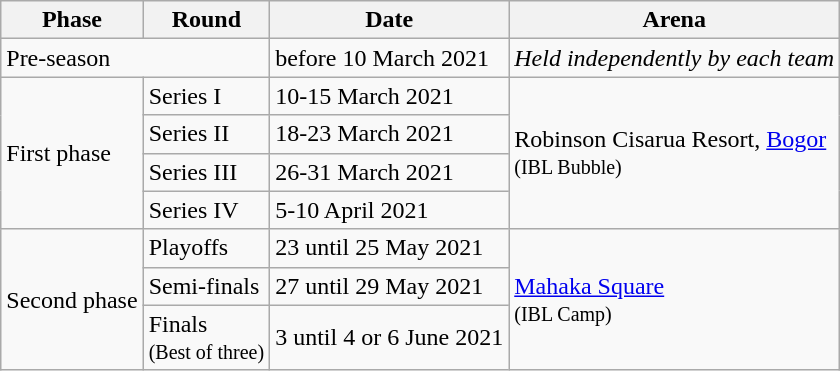<table class="wikitable">
<tr>
<th>Phase</th>
<th>Round</th>
<th>Date</th>
<th>Arena</th>
</tr>
<tr>
<td colspan="2">Pre-season</td>
<td>before 10 March 2021</td>
<td><em>Held independently by each team</em></td>
</tr>
<tr>
<td rowspan="4">First phase</td>
<td>Series I</td>
<td>10-15 March 2021</td>
<td rowspan="4">Robinson Cisarua Resort, <a href='#'>Bogor</a><br><small>(IBL Bubble)</small></td>
</tr>
<tr>
<td>Series II</td>
<td>18-23 March 2021</td>
</tr>
<tr>
<td>Series III</td>
<td>26-31 March 2021</td>
</tr>
<tr>
<td>Series IV</td>
<td>5-10 April 2021</td>
</tr>
<tr>
<td rowspan="6">Second phase</td>
<td>Playoffs</td>
<td>23 until 25 May 2021</td>
<td rowspan="3"><a href='#'>Mahaka Square</a><br><small>(IBL Camp)</small></td>
</tr>
<tr>
<td>Semi-finals</td>
<td>27 until 29 May 2021</td>
</tr>
<tr>
<td>Finals<br><small>(Best of three)</small></td>
<td>3 until 4 or 6 June 2021</td>
</tr>
</table>
